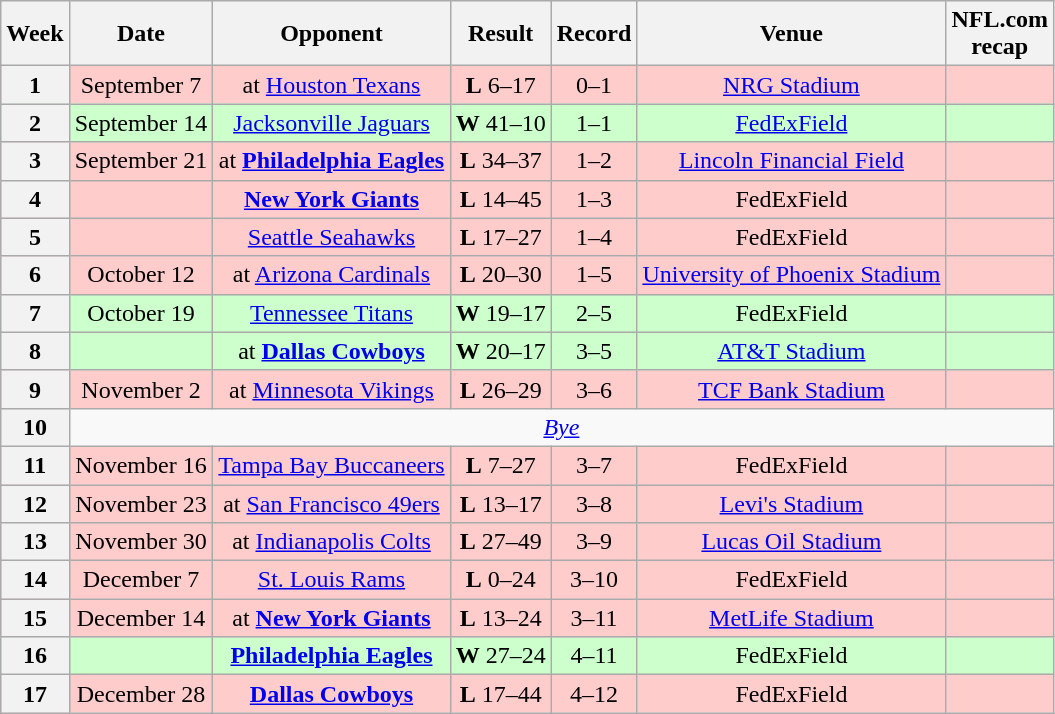<table class="wikitable" style="text-align:center">
<tr>
<th>Week</th>
<th>Date</th>
<th>Opponent</th>
<th>Result</th>
<th>Record</th>
<th>Venue</th>
<th>NFL.com<br>recap</th>
</tr>
<tr style="background:#fcc">
<th>1</th>
<td>September 7</td>
<td>at <a href='#'>Houston Texans</a></td>
<td><strong>L</strong> 6–17</td>
<td>0–1</td>
<td><a href='#'>NRG Stadium</a></td>
<td></td>
</tr>
<tr style="background:#cfc">
<th>2</th>
<td>September 14</td>
<td><a href='#'>Jacksonville Jaguars</a></td>
<td><strong>W</strong> 41–10</td>
<td>1–1</td>
<td><a href='#'>FedExField</a></td>
<td></td>
</tr>
<tr style="background:#fcc">
<th>3</th>
<td>September 21</td>
<td>at <strong><a href='#'>Philadelphia Eagles</a></strong></td>
<td><strong>L</strong> 34–37</td>
<td>1–2</td>
<td><a href='#'>Lincoln Financial Field</a></td>
<td></td>
</tr>
<tr style="background:#fcc">
<th>4</th>
<td></td>
<td><strong><a href='#'>New York Giants</a></strong></td>
<td><strong>L</strong> 14–45</td>
<td>1–3</td>
<td>FedExField</td>
<td></td>
</tr>
<tr style="background:#fcc">
<th>5</th>
<td></td>
<td><a href='#'>Seattle Seahawks</a></td>
<td><strong>L</strong> 17–27</td>
<td>1–4</td>
<td>FedExField</td>
<td></td>
</tr>
<tr style="background:#fcc">
<th>6</th>
<td>October 12</td>
<td>at <a href='#'>Arizona Cardinals</a></td>
<td><strong>L</strong> 20–30</td>
<td>1–5</td>
<td><a href='#'>University of Phoenix Stadium</a></td>
<td></td>
</tr>
<tr style="background:#cfc">
<th>7</th>
<td>October 19</td>
<td><a href='#'>Tennessee Titans</a></td>
<td><strong>W</strong> 19–17</td>
<td>2–5</td>
<td>FedExField</td>
<td></td>
</tr>
<tr style="background:#cfc">
<th>8</th>
<td></td>
<td>at <strong><a href='#'>Dallas Cowboys</a></strong></td>
<td><strong>W</strong> 20–17 </td>
<td>3–5</td>
<td><a href='#'>AT&T Stadium</a></td>
<td></td>
</tr>
<tr style="background:#fcc">
<th>9</th>
<td>November 2</td>
<td>at <a href='#'>Minnesota Vikings</a></td>
<td><strong>L</strong> 26–29</td>
<td>3–6</td>
<td><a href='#'>TCF Bank Stadium</a></td>
<td></td>
</tr>
<tr>
<th>10</th>
<td colspan="6" style="text-align:center;"><em><a href='#'>Bye</a></em></td>
</tr>
<tr style="background:#fcc">
<th>11</th>
<td>November 16</td>
<td><a href='#'>Tampa Bay Buccaneers</a></td>
<td><strong>L</strong> 7–27</td>
<td>3–7</td>
<td>FedExField</td>
<td></td>
</tr>
<tr style="background:#fcc">
<th>12</th>
<td>November 23</td>
<td>at <a href='#'>San Francisco 49ers</a></td>
<td><strong>L</strong> 13–17</td>
<td>3–8</td>
<td><a href='#'>Levi's Stadium</a></td>
<td></td>
</tr>
<tr style="background:#fcc">
<th>13</th>
<td>November 30</td>
<td>at <a href='#'>Indianapolis Colts</a></td>
<td><strong>L</strong> 27–49</td>
<td>3–9</td>
<td><a href='#'>Lucas Oil Stadium</a></td>
<td></td>
</tr>
<tr style="background:#fcc">
<th>14</th>
<td>December 7</td>
<td><a href='#'>St. Louis Rams</a></td>
<td><strong>L</strong> 0–24</td>
<td>3–10</td>
<td>FedExField</td>
<td></td>
</tr>
<tr style="background:#fcc">
<th>15</th>
<td>December 14</td>
<td>at <strong><a href='#'>New York Giants</a></strong></td>
<td><strong>L</strong> 13–24</td>
<td>3–11</td>
<td><a href='#'>MetLife Stadium</a></td>
<td></td>
</tr>
<tr style="background:#cfc">
<th>16</th>
<td></td>
<td><strong><a href='#'>Philadelphia Eagles</a></strong></td>
<td><strong>W</strong> 27–24</td>
<td>4–11</td>
<td>FedExField</td>
<td></td>
</tr>
<tr style="background:#fcc">
<th>17</th>
<td>December 28</td>
<td><strong><a href='#'>Dallas Cowboys</a></strong></td>
<td><strong>L</strong> 17–44</td>
<td>4–12</td>
<td>FedExField</td>
<td></td>
</tr>
</table>
